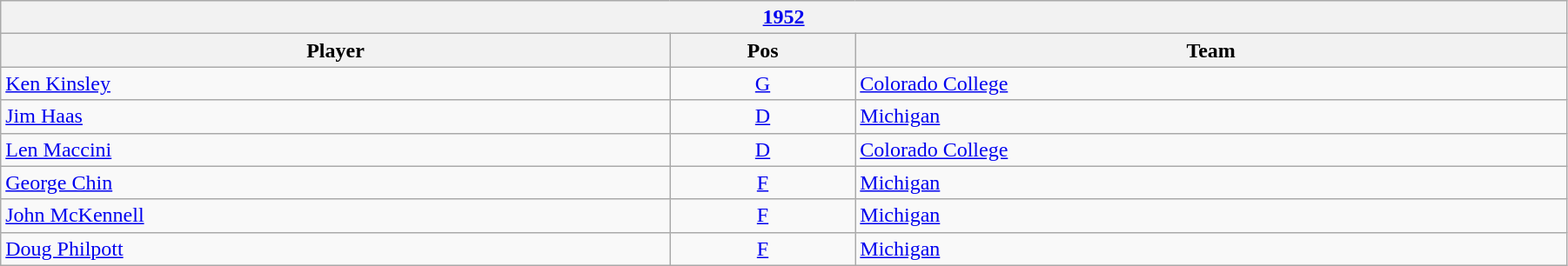<table class="wikitable" width=95%>
<tr>
<th colspan=3><a href='#'>1952</a></th>
</tr>
<tr>
<th>Player</th>
<th>Pos</th>
<th>Team</th>
</tr>
<tr>
<td><a href='#'>Ken Kinsley</a></td>
<td style="text-align:center;"><a href='#'>G</a></td>
<td><a href='#'>Colorado College</a></td>
</tr>
<tr>
<td><a href='#'>Jim Haas</a></td>
<td style="text-align:center;"><a href='#'>D</a></td>
<td><a href='#'>Michigan</a></td>
</tr>
<tr>
<td><a href='#'>Len Maccini</a></td>
<td style="text-align:center;"><a href='#'>D</a></td>
<td><a href='#'>Colorado College</a></td>
</tr>
<tr>
<td><a href='#'>George Chin</a></td>
<td style="text-align:center;"><a href='#'>F</a></td>
<td><a href='#'>Michigan</a></td>
</tr>
<tr>
<td><a href='#'>John McKennell</a></td>
<td style="text-align:center;"><a href='#'>F</a></td>
<td><a href='#'>Michigan</a></td>
</tr>
<tr>
<td><a href='#'>Doug Philpott</a></td>
<td style="text-align:center;"><a href='#'>F</a></td>
<td><a href='#'>Michigan</a></td>
</tr>
</table>
